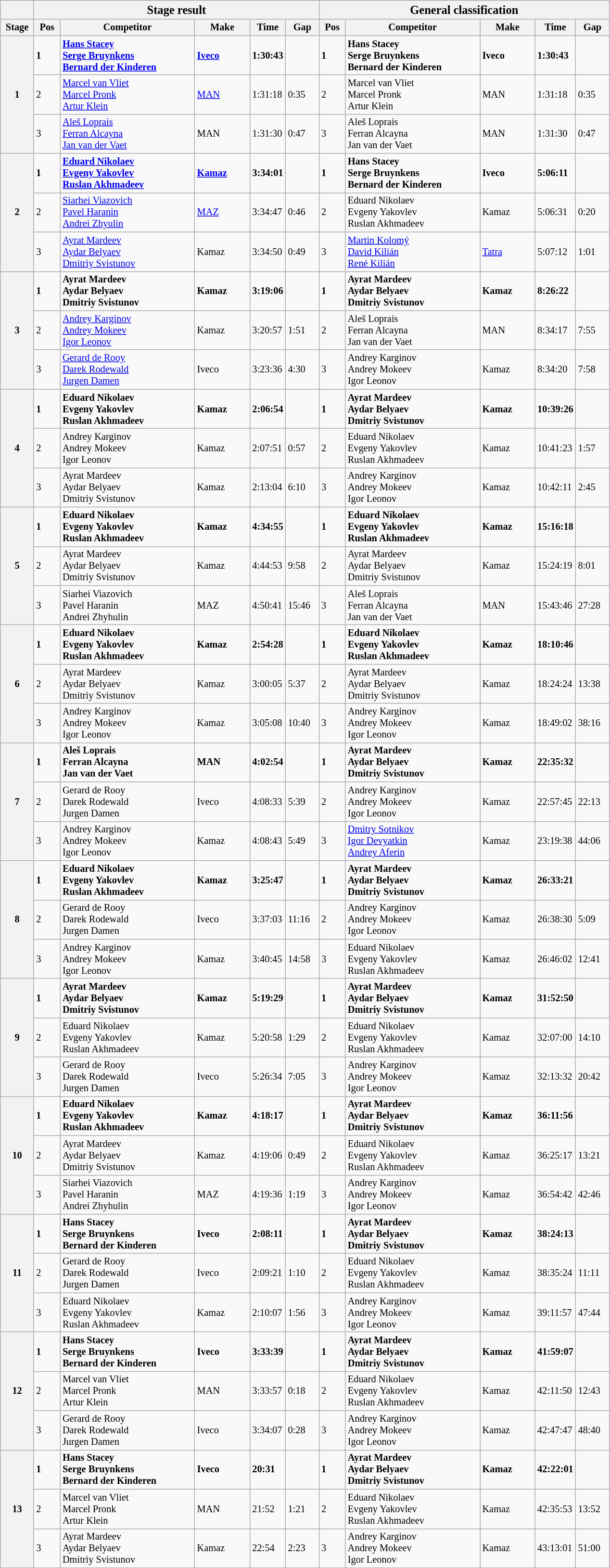<table class="wikitable" style="font-size:85%;">
<tr>
<th></th>
<th colspan=5><big>Stage result </big></th>
<th colspan=5><big>General classification</big></th>
</tr>
<tr>
<th width="40px">Stage</th>
<th width="30px">Pos</th>
<th width="180px">Competitor</th>
<th width="70px">Make</th>
<th width="40px">Time</th>
<th width="40px">Gap</th>
<th width="30px">Pos</th>
<th width="180px">Competitor</th>
<th width="70px">Make</th>
<th width="40px">Time</th>
<th width="40px">Gap</th>
</tr>
<tr>
<th rowspan=3>1</th>
<td><strong>1</strong></td>
<td><strong> <a href='#'>Hans Stacey</a><br> <a href='#'>Serge Bruynkens</a><br> <a href='#'>Bernard der Kinderen</a></strong></td>
<td><strong><a href='#'>Iveco</a></strong></td>
<td><strong>1:30:43</strong></td>
<td></td>
<td><strong>1</strong></td>
<td><strong> Hans Stacey<br> Serge Bruynkens<br> Bernard der Kinderen</strong></td>
<td><strong>Iveco</strong></td>
<td><strong>1:30:43</strong></td>
<td></td>
</tr>
<tr>
<td>2</td>
<td> <a href='#'>Marcel van Vliet</a><br> <a href='#'>Marcel Pronk</a><br> <a href='#'>Artur Klein</a></td>
<td><a href='#'>MAN</a></td>
<td>1:31:18</td>
<td>0:35</td>
<td>2</td>
<td> Marcel van Vliet<br> Marcel Pronk<br> Artur Klein</td>
<td>MAN</td>
<td>1:31:18</td>
<td>0:35</td>
</tr>
<tr>
<td>3</td>
<td> <a href='#'>Aleš Loprais</a><br> <a href='#'>Ferran Alcayna</a><br> <a href='#'>Jan van der Vaet</a></td>
<td>MAN</td>
<td>1:31:30</td>
<td>0:47</td>
<td>3</td>
<td> Aleš Loprais<br> Ferran Alcayna<br> Jan van der Vaet</td>
<td>MAN</td>
<td>1:31:30</td>
<td>0:47</td>
</tr>
<tr>
<th rowspan=3>2</th>
<td><strong>1</strong></td>
<td><strong> <a href='#'>Eduard Nikolaev</a><br> <a href='#'>Evgeny Yakovlev</a><br> <a href='#'>Ruslan Akhmadeev</a></strong></td>
<td><strong><a href='#'>Kamaz</a></strong></td>
<td><strong>3:34:01</strong></td>
<td></td>
<td><strong>1</strong></td>
<td><strong> Hans Stacey<br> Serge Bruynkens<br> Bernard der Kinderen</strong></td>
<td><strong>Iveco</strong></td>
<td><strong>5:06:11</strong></td>
<td></td>
</tr>
<tr>
<td>2</td>
<td> <a href='#'>Siarhei Viazovich</a><br> <a href='#'>Pavel Haranin</a><br> <a href='#'>Andrei Zhyulin</a></td>
<td><a href='#'>MAZ</a></td>
<td>3:34:47</td>
<td>0:46</td>
<td>2</td>
<td> Eduard Nikolaev<br> Evgeny Yakovlev<br> Ruslan Akhmadeev</td>
<td>Kamaz</td>
<td>5:06:31</td>
<td>0:20</td>
</tr>
<tr>
<td>3</td>
<td> <a href='#'>Ayrat Mardeev</a><br> <a href='#'>Aydar Belyaev</a><br> <a href='#'>Dmitriy Svistunov</a></td>
<td>Kamaz</td>
<td>3:34:50</td>
<td>0:49</td>
<td>3</td>
<td> <a href='#'>Martin Kolomý</a><br> <a href='#'>David Kilián</a><br> <a href='#'>René Kilián</a></td>
<td><a href='#'>Tatra</a></td>
<td>5:07:12</td>
<td>1:01</td>
</tr>
<tr>
<th rowspan=3>3</th>
<td><strong>1</strong></td>
<td><strong> Ayrat Mardeev<br> Aydar Belyaev<br> Dmitriy Svistunov</strong></td>
<td><strong>Kamaz</strong></td>
<td><strong>3:19:06</strong></td>
<td></td>
<td><strong>1</strong></td>
<td><strong> Ayrat Mardeev<br> Aydar Belyaev<br> Dmitriy Svistunov</strong></td>
<td><strong>Kamaz</strong></td>
<td><strong>8:26:22</strong></td>
<td></td>
</tr>
<tr>
<td>2</td>
<td> <a href='#'>Andrey Karginov</a><br> <a href='#'>Andrey Mokeev</a><br> <a href='#'>Igor Leonov</a></td>
<td>Kamaz</td>
<td>3:20:57</td>
<td>1:51</td>
<td>2</td>
<td> Aleš Loprais<br> Ferran Alcayna<br> Jan van der Vaet</td>
<td>MAN</td>
<td>8:34:17</td>
<td>7:55</td>
</tr>
<tr>
<td>3</td>
<td> <a href='#'>Gerard de Rooy</a><br> <a href='#'>Darek Rodewald</a><br> <a href='#'>Jurgen Damen</a></td>
<td>Iveco</td>
<td>3:23:36</td>
<td>4:30</td>
<td>3</td>
<td> Andrey Karginov<br> Andrey Mokeev<br> Igor Leonov</td>
<td>Kamaz</td>
<td>8:34:20</td>
<td>7:58</td>
</tr>
<tr>
<th rowspan=3>4</th>
<td><strong>1</strong></td>
<td><strong> Eduard Nikolaev<br> Evgeny Yakovlev<br> Ruslan Akhmadeev</strong></td>
<td><strong>Kamaz</strong></td>
<td><strong>2:06:54</strong></td>
<td></td>
<td><strong>1</strong></td>
<td><strong> Ayrat Mardeev<br> Aydar Belyaev<br> Dmitriy Svistunov</strong></td>
<td><strong>Kamaz</strong></td>
<td><strong>10:39:26</strong></td>
<td></td>
</tr>
<tr>
<td>2</td>
<td> Andrey Karginov<br> Andrey Mokeev<br> Igor Leonov</td>
<td>Kamaz</td>
<td>2:07:51</td>
<td>0:57</td>
<td>2</td>
<td> Eduard Nikolaev<br> Evgeny Yakovlev<br> Ruslan Akhmadeev</td>
<td>Kamaz</td>
<td>10:41:23</td>
<td>1:57</td>
</tr>
<tr>
<td>3</td>
<td> Ayrat Mardeev<br> Aydar Belyaev<br> Dmitriy Svistunov</td>
<td>Kamaz</td>
<td>2:13:04</td>
<td>6:10</td>
<td>3</td>
<td> Andrey Karginov<br> Andrey Mokeev<br> Igor Leonov</td>
<td>Kamaz</td>
<td>10:42:11</td>
<td>2:45</td>
</tr>
<tr>
<th rowspan=3>5</th>
<td><strong>1</strong></td>
<td><strong> Eduard Nikolaev<br> Evgeny Yakovlev<br> Ruslan Akhmadeev</strong></td>
<td><strong>Kamaz</strong></td>
<td><strong>4:34:55</strong></td>
<td></td>
<td><strong>1</strong></td>
<td><strong> Eduard Nikolaev<br> Evgeny Yakovlev<br> Ruslan Akhmadeev</strong></td>
<td><strong>Kamaz</strong></td>
<td><strong>15:16:18</strong></td>
<td></td>
</tr>
<tr>
<td>2</td>
<td> Ayrat Mardeev<br> Aydar Belyaev<br> Dmitriy Svistunov</td>
<td>Kamaz</td>
<td>4:44:53</td>
<td>9:58</td>
<td>2</td>
<td> Ayrat Mardeev<br> Aydar Belyaev<br> Dmitriy Svistunov</td>
<td>Kamaz</td>
<td>15:24:19</td>
<td>8:01</td>
</tr>
<tr>
<td>3</td>
<td> Siarhei Viazovich<br> Pavel Haranin<br> Andrei Zhyhulin</td>
<td>MAZ</td>
<td>4:50:41</td>
<td>15:46</td>
<td>3</td>
<td> Aleš Loprais<br> Ferran Alcayna<br> Jan van der Vaet</td>
<td>MAN</td>
<td>15:43:46</td>
<td>27:28</td>
</tr>
<tr>
<th rowspan=3>6</th>
<td><strong>1</strong></td>
<td><strong> Eduard Nikolaev<br> Evgeny Yakovlev<br> Ruslan Akhmadeev</strong></td>
<td><strong>Kamaz</strong></td>
<td><strong>2:54:28</strong></td>
<td></td>
<td><strong>1</strong></td>
<td><strong> Eduard Nikolaev<br> Evgeny Yakovlev<br> Ruslan Akhmadeev</strong></td>
<td><strong>Kamaz</strong></td>
<td><strong>18:10:46</strong></td>
<td></td>
</tr>
<tr>
<td>2</td>
<td> Ayrat Mardeev<br> Aydar Belyaev<br> Dmitriy Svistunov</td>
<td>Kamaz</td>
<td>3:00:05</td>
<td>5:37</td>
<td>2</td>
<td> Ayrat Mardeev<br> Aydar Belyaev<br> Dmitriy Svistunov</td>
<td>Kamaz</td>
<td>18:24:24</td>
<td>13:38</td>
</tr>
<tr>
<td>3</td>
<td> Andrey Karginov<br> Andrey Mokeev<br> Igor Leonov</td>
<td>Kamaz</td>
<td>3:05:08</td>
<td>10:40</td>
<td>3</td>
<td> Andrey Karginov<br> Andrey Mokeev<br> Igor Leonov</td>
<td>Kamaz</td>
<td>18:49:02</td>
<td>38:16</td>
</tr>
<tr>
<th rowspan=3>7</th>
<td><strong>1</strong></td>
<td><strong> Aleš Loprais<br> Ferran Alcayna<br> Jan van der Vaet</strong></td>
<td><strong>MAN</strong></td>
<td><strong>4:02:54</strong></td>
<td></td>
<td><strong>1</strong></td>
<td><strong> Ayrat Mardeev<br> Aydar Belyaev<br> Dmitriy Svistunov</strong></td>
<td><strong>Kamaz</strong></td>
<td><strong>22:35:32</strong></td>
<td></td>
</tr>
<tr>
<td>2</td>
<td> Gerard de Rooy<br> Darek Rodewald<br> Jurgen Damen</td>
<td>Iveco</td>
<td>4:08:33</td>
<td>5:39</td>
<td>2</td>
<td> Andrey Karginov<br> Andrey Mokeev<br> Igor Leonov</td>
<td>Kamaz</td>
<td>22:57:45</td>
<td>22:13</td>
</tr>
<tr>
<td>3</td>
<td> Andrey Karginov<br> Andrey Mokeev<br> Igor Leonov</td>
<td>Kamaz</td>
<td>4:08:43</td>
<td>5:49</td>
<td>3</td>
<td> <a href='#'>Dmitry Sotnikov</a><br> <a href='#'>Igor Devyatkin</a><br> <a href='#'>Andrey Aferin</a></td>
<td>Kamaz</td>
<td>23:19:38</td>
<td>44:06</td>
</tr>
<tr>
<th rowspan=3>8</th>
<td><strong>1</strong></td>
<td><strong> Eduard Nikolaev<br> Evgeny Yakovlev<br> Ruslan Akhmadeev</strong></td>
<td><strong>Kamaz</strong></td>
<td><strong>3:25:47</strong></td>
<td></td>
<td><strong>1</strong></td>
<td><strong> Ayrat Mardeev<br> Aydar Belyaev<br> Dmitriy Svistunov</strong></td>
<td><strong>Kamaz</strong></td>
<td><strong>26:33:21</strong></td>
<td></td>
</tr>
<tr>
<td>2</td>
<td> Gerard de Rooy<br> Darek Rodewald<br> Jurgen Damen</td>
<td>Iveco</td>
<td>3:37:03</td>
<td>11:16</td>
<td>2</td>
<td> Andrey Karginov<br> Andrey Mokeev<br> Igor Leonov</td>
<td>Kamaz</td>
<td>26:38:30</td>
<td>5:09</td>
</tr>
<tr>
<td>3</td>
<td> Andrey Karginov<br> Andrey Mokeev<br> Igor Leonov</td>
<td>Kamaz</td>
<td>3:40:45</td>
<td>14:58</td>
<td>3</td>
<td> Eduard Nikolaev<br> Evgeny Yakovlev<br> Ruslan Akhmadeev</td>
<td>Kamaz</td>
<td>26:46:02</td>
<td>12:41</td>
</tr>
<tr>
<th rowspan=3>9</th>
<td><strong>1</strong></td>
<td><strong> Ayrat Mardeev<br> Aydar Belyaev<br> Dmitriy Svistunov</strong></td>
<td><strong>Kamaz</strong></td>
<td><strong>5:19:29</strong></td>
<td></td>
<td><strong>1</strong></td>
<td><strong> Ayrat Mardeev<br> Aydar Belyaev<br> Dmitriy Svistunov</strong></td>
<td><strong>Kamaz</strong></td>
<td><strong>31:52:50</strong></td>
<td></td>
</tr>
<tr>
<td>2</td>
<td> Eduard Nikolaev<br> Evgeny Yakovlev<br> Ruslan Akhmadeev</td>
<td>Kamaz</td>
<td>5:20:58</td>
<td>1:29</td>
<td>2</td>
<td> Eduard Nikolaev<br> Evgeny Yakovlev<br> Ruslan Akhmadeev</td>
<td>Kamaz</td>
<td>32:07:00</td>
<td>14:10</td>
</tr>
<tr>
<td>3</td>
<td> Gerard de Rooy<br> Darek Rodewald<br> Jurgen Damen</td>
<td>Iveco</td>
<td>5:26:34</td>
<td>7:05</td>
<td>3</td>
<td> Andrey Karginov<br> Andrey Mokeev<br> Igor Leonov</td>
<td>Kamaz</td>
<td>32:13:32</td>
<td>20:42</td>
</tr>
<tr>
<th rowspan=3>10</th>
<td><strong>1</strong></td>
<td><strong> Eduard Nikolaev<br> Evgeny Yakovlev<br> Ruslan Akhmadeev</strong></td>
<td><strong>Kamaz</strong></td>
<td><strong>4:18:17</strong></td>
<td></td>
<td><strong>1</strong></td>
<td><strong> Ayrat Mardeev<br> Aydar Belyaev<br> Dmitriy Svistunov</strong></td>
<td><strong>Kamaz</strong></td>
<td><strong>36:11:56</strong></td>
<td></td>
</tr>
<tr>
<td>2</td>
<td> Ayrat Mardeev<br> Aydar Belyaev<br> Dmitriy Svistunov</td>
<td>Kamaz</td>
<td>4:19:06</td>
<td>0:49</td>
<td>2</td>
<td> Eduard Nikolaev<br> Evgeny Yakovlev<br> Ruslan Akhmadeev</td>
<td>Kamaz</td>
<td>36:25:17</td>
<td>13:21</td>
</tr>
<tr>
<td>3</td>
<td> Siarhei Viazovich<br> Pavel Haranin<br> Andrei Zhyhulin</td>
<td>MAZ</td>
<td>4:19:36</td>
<td>1:19</td>
<td>3</td>
<td> Andrey Karginov<br> Andrey Mokeev<br> Igor Leonov</td>
<td>Kamaz</td>
<td>36:54:42</td>
<td>42:46</td>
</tr>
<tr>
<th rowspan=3>11</th>
<td><strong>1</strong></td>
<td><strong> Hans Stacey<br> Serge Bruynkens<br> Bernard der Kinderen</strong></td>
<td><strong>Iveco</strong></td>
<td><strong>2:08:11</strong></td>
<td></td>
<td><strong>1</strong></td>
<td><strong> Ayrat Mardeev<br> Aydar Belyaev<br> Dmitriy Svistunov</strong></td>
<td><strong>Kamaz</strong></td>
<td><strong>38:24:13</strong></td>
<td></td>
</tr>
<tr>
<td>2</td>
<td> Gerard de Rooy<br> Darek Rodewald<br> Jurgen Damen</td>
<td>Iveco</td>
<td>2:09:21</td>
<td>1:10</td>
<td>2</td>
<td> Eduard Nikolaev<br> Evgeny Yakovlev<br> Ruslan Akhmadeev</td>
<td>Kamaz</td>
<td>38:35:24</td>
<td>11:11</td>
</tr>
<tr>
<td>3</td>
<td> Eduard Nikolaev<br> Evgeny Yakovlev<br> Ruslan Akhmadeev</td>
<td>Kamaz</td>
<td>2:10:07</td>
<td>1:56</td>
<td>3</td>
<td> Andrey Karginov<br> Andrey Mokeev<br> Igor Leonov</td>
<td>Kamaz</td>
<td>39:11:57</td>
<td>47:44</td>
</tr>
<tr>
<th rowspan=3>12</th>
<td><strong>1</strong></td>
<td><strong> Hans Stacey<br> Serge Bruynkens<br> Bernard der Kinderen</strong></td>
<td><strong>Iveco</strong></td>
<td><strong>3:33:39</strong></td>
<td></td>
<td><strong>1</strong></td>
<td><strong> Ayrat Mardeev<br> Aydar Belyaev<br> Dmitriy Svistunov</strong></td>
<td><strong>Kamaz</strong></td>
<td><strong>41:59:07</strong></td>
<td></td>
</tr>
<tr>
<td>2</td>
<td> Marcel van Vliet<br> Marcel Pronk<br> Artur Klein</td>
<td>MAN</td>
<td>3:33:57</td>
<td>0:18</td>
<td>2</td>
<td> Eduard Nikolaev<br> Evgeny Yakovlev<br> Ruslan Akhmadeev</td>
<td>Kamaz</td>
<td>42:11:50</td>
<td>12:43</td>
</tr>
<tr>
<td>3</td>
<td> Gerard de Rooy<br> Darek Rodewald<br> Jurgen Damen</td>
<td>Iveco</td>
<td>3:34:07</td>
<td>0:28</td>
<td>3</td>
<td> Andrey Karginov<br> Andrey Mokeev<br> Igor Leonov</td>
<td>Kamaz</td>
<td>42:47:47</td>
<td>48:40</td>
</tr>
<tr>
<th rowspan=3>13</th>
<td><strong>1</strong></td>
<td><strong> Hans Stacey<br> Serge Bruynkens<br> Bernard der Kinderen</strong></td>
<td><strong>Iveco</strong></td>
<td><strong>20:31</strong></td>
<td></td>
<td><strong>1</strong></td>
<td><strong> Ayrat Mardeev<br> Aydar Belyaev<br> Dmitriy Svistunov</strong></td>
<td><strong>Kamaz</strong></td>
<td><strong>42:22:01</strong></td>
<td></td>
</tr>
<tr>
<td>2</td>
<td> Marcel van Vliet<br> Marcel Pronk<br> Artur Klein</td>
<td>MAN</td>
<td>21:52</td>
<td>1:21</td>
<td>2</td>
<td> Eduard Nikolaev<br> Evgeny Yakovlev<br> Ruslan Akhmadeev</td>
<td>Kamaz</td>
<td>42:35:53</td>
<td>13:52</td>
</tr>
<tr>
<td>3</td>
<td> Ayrat Mardeev<br> Aydar Belyaev<br> Dmitriy Svistunov</td>
<td>Kamaz</td>
<td>22:54</td>
<td>2:23</td>
<td>3</td>
<td> Andrey Karginov<br> Andrey Mokeev<br> Igor Leonov</td>
<td>Kamaz</td>
<td>43:13:01</td>
<td>51:00</td>
</tr>
</table>
